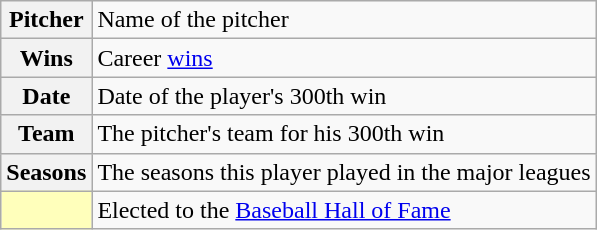<table class="wikitable">
<tr>
<th scope="row">Pitcher</th>
<td>Name of the pitcher</td>
</tr>
<tr>
<th scope="row">Wins</th>
<td>Career <a href='#'>wins</a></td>
</tr>
<tr>
<th scope="row">Date</th>
<td>Date of the player's 300th win</td>
</tr>
<tr>
<th scope="row">Team</th>
<td>The pitcher's team for his 300th win</td>
</tr>
<tr>
<th scope="row">Seasons</th>
<td>The seasons this player played in the major leagues</td>
</tr>
<tr>
<th scope="row" style="background:#ffb;"></th>
<td>Elected to the <a href='#'>Baseball Hall of Fame</a></td>
</tr>
</table>
